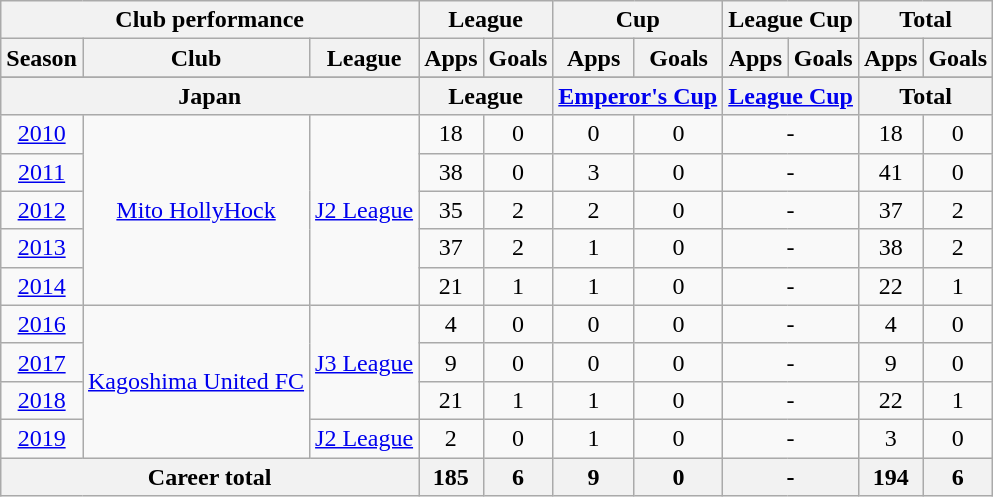<table class="wikitable" style="text-align:center">
<tr>
<th colspan=3>Club performance</th>
<th colspan=2>League</th>
<th colspan=2>Cup</th>
<th colspan=2>League Cup</th>
<th colspan=2>Total</th>
</tr>
<tr>
<th>Season</th>
<th>Club</th>
<th>League</th>
<th>Apps</th>
<th>Goals</th>
<th>Apps</th>
<th>Goals</th>
<th>Apps</th>
<th>Goals</th>
<th>Apps</th>
<th>Goals</th>
</tr>
<tr>
</tr>
<tr>
<th colspan=3>Japan</th>
<th colspan=2>League</th>
<th colspan=2><a href='#'>Emperor's Cup</a></th>
<th colspan=2><a href='#'>League Cup</a></th>
<th colspan=2>Total</th>
</tr>
<tr>
<td><a href='#'>2010</a></td>
<td rowspan="5"><a href='#'>Mito HollyHock</a></td>
<td rowspan="5"><a href='#'>J2 League</a></td>
<td>18</td>
<td>0</td>
<td>0</td>
<td>0</td>
<td colspan="2">-</td>
<td>18</td>
<td>0</td>
</tr>
<tr>
<td><a href='#'>2011</a></td>
<td>38</td>
<td>0</td>
<td>3</td>
<td>0</td>
<td colspan="2">-</td>
<td>41</td>
<td>0</td>
</tr>
<tr>
<td><a href='#'>2012</a></td>
<td>35</td>
<td>2</td>
<td>2</td>
<td>0</td>
<td colspan="2">-</td>
<td>37</td>
<td>2</td>
</tr>
<tr>
<td><a href='#'>2013</a></td>
<td>37</td>
<td>2</td>
<td>1</td>
<td>0</td>
<td colspan="2">-</td>
<td>38</td>
<td>2</td>
</tr>
<tr>
<td><a href='#'>2014</a></td>
<td>21</td>
<td>1</td>
<td>1</td>
<td>0</td>
<td colspan="2">-</td>
<td>22</td>
<td>1</td>
</tr>
<tr>
<td><a href='#'>2016</a></td>
<td rowspan="4"><a href='#'>Kagoshima United FC</a></td>
<td rowspan="3"><a href='#'>J3 League</a></td>
<td>4</td>
<td>0</td>
<td>0</td>
<td>0</td>
<td colspan="2">-</td>
<td>4</td>
<td>0</td>
</tr>
<tr>
<td><a href='#'>2017</a></td>
<td>9</td>
<td>0</td>
<td>0</td>
<td>0</td>
<td colspan="2">-</td>
<td>9</td>
<td>0</td>
</tr>
<tr>
<td><a href='#'>2018</a></td>
<td>21</td>
<td>1</td>
<td>1</td>
<td>0</td>
<td colspan="2">-</td>
<td>22</td>
<td>1</td>
</tr>
<tr>
<td><a href='#'>2019</a></td>
<td><a href='#'>J2 League</a></td>
<td>2</td>
<td>0</td>
<td>1</td>
<td>0</td>
<td colspan="2">-</td>
<td>3</td>
<td>0</td>
</tr>
<tr>
<th colspan=3>Career total</th>
<th>185</th>
<th>6</th>
<th>9</th>
<th>0</th>
<th colspan="2">-</th>
<th>194</th>
<th>6</th>
</tr>
</table>
